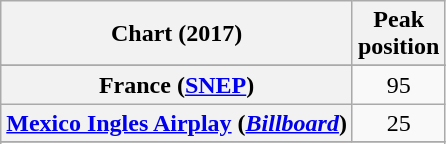<table class="wikitable sortable plainrowheaders" style="text-align:center">
<tr>
<th scope="col">Chart (2017)</th>
<th scope="col">Peak<br>position</th>
</tr>
<tr>
</tr>
<tr>
</tr>
<tr>
<th scope="row">France (<a href='#'>SNEP</a>)</th>
<td>95</td>
</tr>
<tr>
<th scope="row"><a href='#'>Mexico Ingles Airplay</a> (<em><a href='#'>Billboard</a></em>)</th>
<td>25</td>
</tr>
<tr>
</tr>
<tr>
</tr>
</table>
